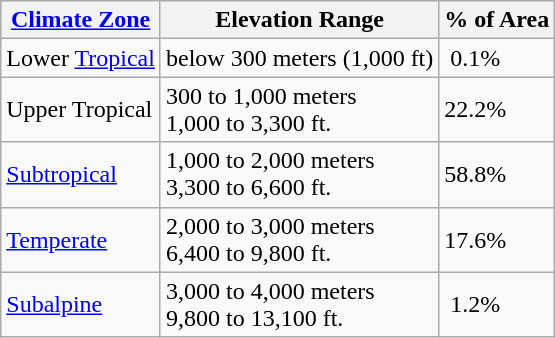<table class="wikitable">
<tr>
<th><a href='#'>Climate Zone</a></th>
<th>Elevation Range</th>
<th>% of Area</th>
</tr>
<tr>
<td>Lower <a href='#'>Tropical</a></td>
<td>below 300 meters (1,000 ft)</td>
<td> 0.1%</td>
</tr>
<tr>
<td>Upper Tropical</td>
<td>300 to 1,000 meters<br>1,000 to 3,300 ft.</td>
<td>22.2%</td>
</tr>
<tr>
<td><a href='#'>Subtropical</a></td>
<td>1,000 to 2,000 meters<br>3,300 to 6,600 ft.</td>
<td>58.8%</td>
</tr>
<tr>
<td><a href='#'>Temperate</a></td>
<td>2,000 to 3,000 meters<br>6,400 to 9,800 ft.</td>
<td>17.6%</td>
</tr>
<tr>
<td><a href='#'>Subalpine</a></td>
<td>3,000 to 4,000 meters<br>9,800 to 13,100 ft.</td>
<td> 1.2%</td>
</tr>
</table>
